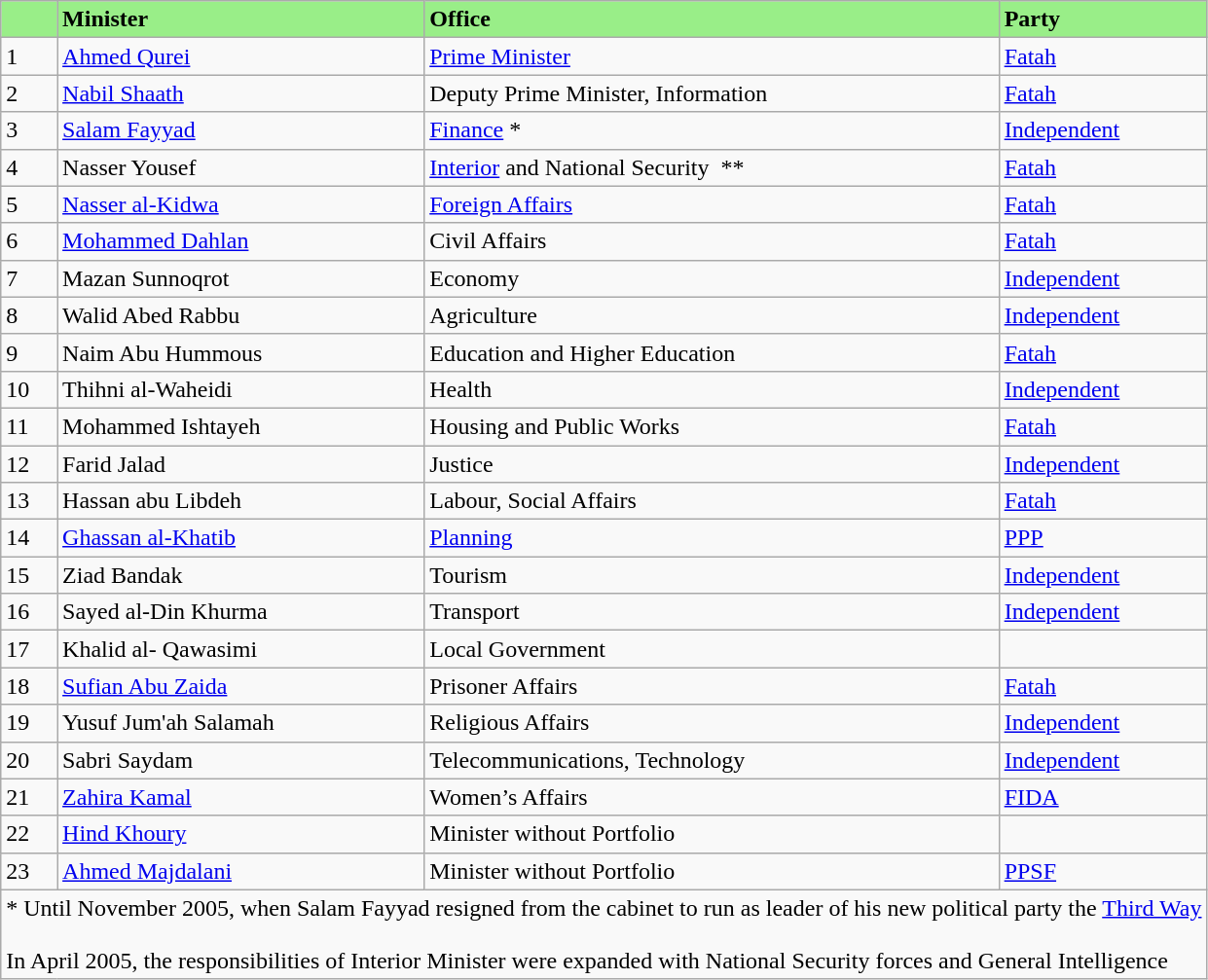<table class="wikitable">
<tr style="background:#99ee88;">
<td></td>
<td><strong>Minister</strong></td>
<td><strong>Office</strong></td>
<td><strong>Party</strong></td>
</tr>
<tr>
<td>1</td>
<td><a href='#'>Ahmed Qurei</a></td>
<td><a href='#'>Prime Minister</a></td>
<td><a href='#'>Fatah</a></td>
</tr>
<tr>
<td>2</td>
<td><a href='#'>Nabil Shaath</a></td>
<td>Deputy Prime Minister, Information</td>
<td><a href='#'>Fatah</a></td>
</tr>
<tr>
<td>3</td>
<td><a href='#'>Salam Fayyad</a></td>
<td><a href='#'>Finance</a> *</td>
<td><a href='#'>Independent</a></td>
</tr>
<tr>
<td>4</td>
<td>Nasser Yousef</td>
<td><a href='#'>Interior</a> and National Security  **</td>
<td><a href='#'>Fatah</a></td>
</tr>
<tr>
<td>5</td>
<td><a href='#'>Nasser al-Kidwa</a></td>
<td><a href='#'>Foreign Affairs</a></td>
<td><a href='#'>Fatah</a></td>
</tr>
<tr>
<td>6</td>
<td><a href='#'>Mohammed Dahlan</a></td>
<td>Civil Affairs</td>
<td><a href='#'>Fatah</a></td>
</tr>
<tr>
<td>7</td>
<td>Mazan Sunnoqrot</td>
<td>Economy</td>
<td><a href='#'>Independent</a></td>
</tr>
<tr>
<td>8</td>
<td>Walid Abed Rabbu</td>
<td>Agriculture</td>
<td><a href='#'>Independent</a></td>
</tr>
<tr>
<td>9</td>
<td>Naim Abu Hummous</td>
<td>Education and Higher Education</td>
<td><a href='#'>Fatah</a></td>
</tr>
<tr>
<td>10</td>
<td>Thihni al-Waheidi</td>
<td>Health</td>
<td><a href='#'>Independent</a></td>
</tr>
<tr>
<td>11</td>
<td>Mohammed Ishtayeh</td>
<td>Housing and Public Works</td>
<td><a href='#'>Fatah</a></td>
</tr>
<tr>
<td>12</td>
<td>Farid Jalad</td>
<td>Justice</td>
<td><a href='#'>Independent</a></td>
</tr>
<tr>
<td>13</td>
<td>Hassan abu Libdeh</td>
<td>Labour, Social Affairs</td>
<td><a href='#'>Fatah</a></td>
</tr>
<tr>
<td>14</td>
<td><a href='#'>Ghassan al-Khatib</a></td>
<td><a href='#'>Planning</a></td>
<td><a href='#'>PPP</a></td>
</tr>
<tr>
<td>15</td>
<td>Ziad Bandak</td>
<td>Tourism</td>
<td><a href='#'>Independent</a></td>
</tr>
<tr>
<td>16</td>
<td>Sayed al-Din Khurma</td>
<td>Transport</td>
<td><a href='#'>Independent</a></td>
</tr>
<tr>
<td>17</td>
<td>Khalid al- Qawasimi</td>
<td>Local Government</td>
<td></td>
</tr>
<tr>
<td>18</td>
<td><a href='#'>Sufian Abu Zaida</a></td>
<td>Prisoner Affairs</td>
<td><a href='#'>Fatah</a></td>
</tr>
<tr>
<td>19</td>
<td>Yusuf Jum'ah Salamah</td>
<td>Religious Affairs</td>
<td><a href='#'>Independent</a></td>
</tr>
<tr>
<td>20</td>
<td>Sabri Saydam</td>
<td>Telecommunications, Technology</td>
<td><a href='#'>Independent</a></td>
</tr>
<tr>
<td>21</td>
<td><a href='#'>Zahira Kamal</a></td>
<td>Women’s Affairs</td>
<td><a href='#'>FIDA</a></td>
</tr>
<tr>
<td>22</td>
<td><a href='#'>Hind Khoury</a></td>
<td>Minister without Portfolio</td>
<td></td>
</tr>
<tr>
<td>23</td>
<td><a href='#'>Ahmed Majdalani</a></td>
<td>Minister without Portfolio</td>
<td><a href='#'>PPSF</a></td>
</tr>
<tr>
<td colspan=4>* Until November 2005, when Salam Fayyad resigned from the cabinet to run as leader of his new political party the <a href='#'>Third Way</a><br><br> In April 2005, the responsibilities of Interior Minister were expanded with National Security forces and General Intelligence </td>
</tr>
</table>
